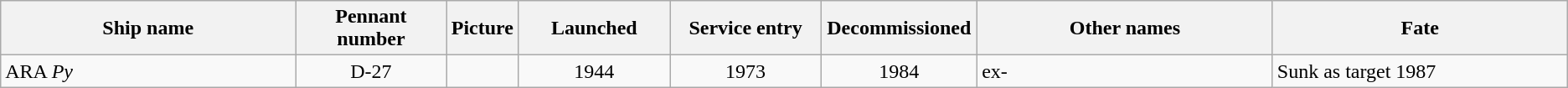<table class="wikitable">
<tr>
<th width="20%">Ship name</th>
<th width="10%">Pennant number</th>
<th>Picture</th>
<th width="10%">Launched</th>
<th width="10%">Service entry</th>
<th width="10%">Decommissioned</th>
<th width="20%">Other names</th>
<th width="20%">Fate</th>
</tr>
<tr>
<td align="left">ARA <em>Py</em></td>
<td align="center">D-27</td>
<td></td>
<td align="center">1944</td>
<td align="center">1973</td>
<td align="center">1984</td>
<td align="left">ex-</td>
<td align="left">Sunk as target 1987</td>
</tr>
</table>
